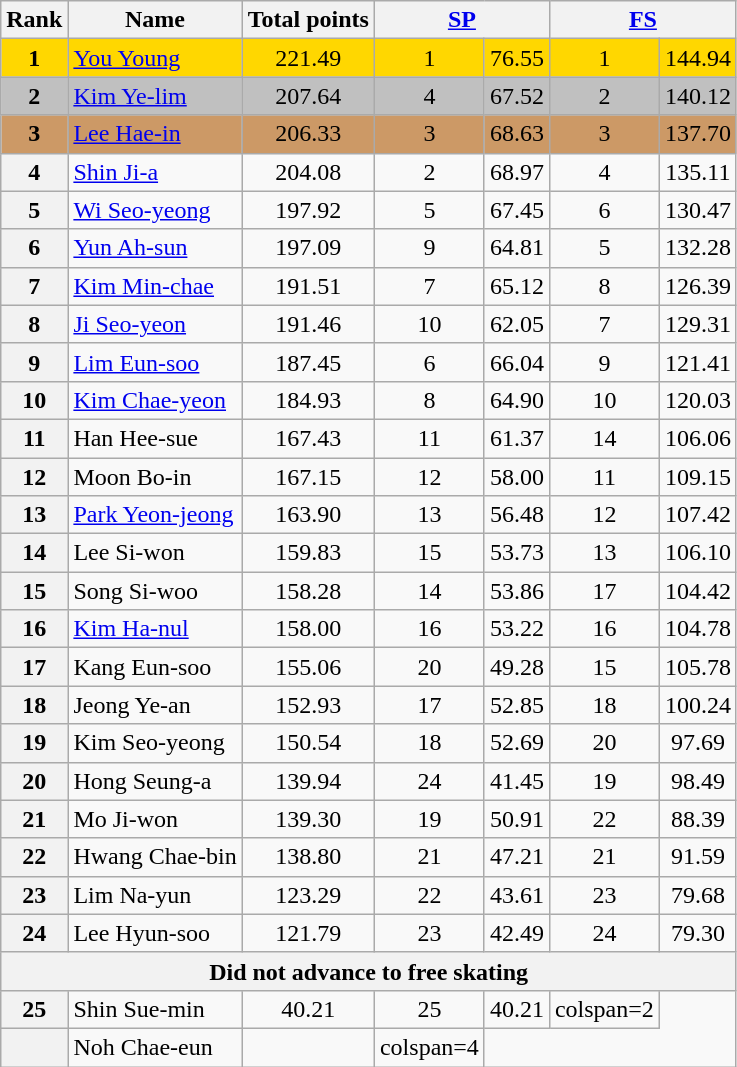<table class="wikitable sortable">
<tr>
<th>Rank</th>
<th>Name</th>
<th>Total points</th>
<th colspan="2" width="80px"><a href='#'>SP</a></th>
<th colspan="2" width="80px"><a href='#'>FS</a></th>
</tr>
<tr bgcolor="gold">
<td align="center"><strong>1</strong></td>
<td><a href='#'>You Young</a></td>
<td align="center">221.49</td>
<td align="center">1</td>
<td align="center">76.55</td>
<td align="center">1</td>
<td align="center">144.94</td>
</tr>
<tr bgcolor="silver">
<td align="center"><strong>2</strong></td>
<td><a href='#'>Kim Ye-lim</a></td>
<td align="center">207.64</td>
<td align="center">4</td>
<td align="center">67.52</td>
<td align="center">2</td>
<td align="center">140.12</td>
</tr>
<tr bgcolor="cc9966">
<td align="center"><strong>3</strong></td>
<td><a href='#'> Lee Hae-in</a></td>
<td align="center">206.33</td>
<td align="center">3</td>
<td align="center">68.63</td>
<td align="center">3</td>
<td align="center">137.70</td>
</tr>
<tr>
<th>4</th>
<td><a href='#'>Shin Ji-a</a></td>
<td align="center">204.08</td>
<td align="center">2</td>
<td align="center">68.97</td>
<td align="center">4</td>
<td align="center">135.11</td>
</tr>
<tr>
<th>5</th>
<td><a href='#'>Wi Seo-yeong</a></td>
<td align="center">197.92</td>
<td align="center">5</td>
<td align="center">67.45</td>
<td align="center">6</td>
<td align="center">130.47</td>
</tr>
<tr>
<th>6</th>
<td><a href='#'>Yun Ah-sun</a></td>
<td align="center">197.09</td>
<td align="center">9</td>
<td align="center">64.81</td>
<td align="center">5</td>
<td align="center">132.28</td>
</tr>
<tr>
<th>7</th>
<td><a href='#'>Kim Min-chae</a></td>
<td align="center">191.51</td>
<td align="center">7</td>
<td align="center">65.12</td>
<td align="center">8</td>
<td align="center">126.39</td>
</tr>
<tr>
<th>8</th>
<td><a href='#'>Ji Seo-yeon</a></td>
<td align="center">191.46</td>
<td align="center">10</td>
<td align="center">62.05</td>
<td align="center">7</td>
<td align="center">129.31</td>
</tr>
<tr>
<th>9</th>
<td><a href='#'>Lim Eun-soo</a></td>
<td align="center">187.45</td>
<td align="center">6</td>
<td align="center">66.04</td>
<td align="center">9</td>
<td align="center">121.41</td>
</tr>
<tr>
<th>10</th>
<td><a href='#'>Kim Chae-yeon</a></td>
<td align="center">184.93</td>
<td align="center">8</td>
<td align="center">64.90</td>
<td align="center">10</td>
<td align="center">120.03</td>
</tr>
<tr>
<th>11</th>
<td>Han Hee-sue</td>
<td align="center">167.43</td>
<td align="center">11</td>
<td align="center">61.37</td>
<td align="center">14</td>
<td align="center">106.06</td>
</tr>
<tr>
<th>12</th>
<td>Moon Bo-in</td>
<td align="center">167.15</td>
<td align="center">12</td>
<td align="center">58.00</td>
<td align="center">11</td>
<td align="center">109.15</td>
</tr>
<tr>
<th>13</th>
<td><a href='#'>Park Yeon-jeong</a></td>
<td align="center">163.90</td>
<td align="center">13</td>
<td align="center">56.48</td>
<td align="center">12</td>
<td align="center">107.42</td>
</tr>
<tr>
<th>14</th>
<td>Lee Si-won</td>
<td align="center">159.83</td>
<td align="center">15</td>
<td align="center">53.73</td>
<td align="center">13</td>
<td align="center">106.10</td>
</tr>
<tr>
<th>15</th>
<td>Song Si-woo</td>
<td align="center">158.28</td>
<td align="center">14</td>
<td align="center">53.86</td>
<td align="center">17</td>
<td align="center">104.42</td>
</tr>
<tr>
<th>16</th>
<td><a href='#'> Kim Ha-nul</a></td>
<td align="center">158.00</td>
<td align="center">16</td>
<td align="center">53.22</td>
<td align="center">16</td>
<td align="center">104.78</td>
</tr>
<tr>
<th>17</th>
<td>Kang Eun-soo</td>
<td align="center">155.06</td>
<td align="center">20</td>
<td align="center">49.28</td>
<td align="center">15</td>
<td align="center">105.78</td>
</tr>
<tr>
<th>18</th>
<td>Jeong Ye-an</td>
<td align="center">152.93</td>
<td align="center">17</td>
<td align="center">52.85</td>
<td align="center">18</td>
<td align="center">100.24</td>
</tr>
<tr>
<th>19</th>
<td>Kim Seo-yeong</td>
<td align="center">150.54</td>
<td align="center">18</td>
<td align="center">52.69</td>
<td align="center">20</td>
<td align="center">97.69</td>
</tr>
<tr>
<th>20</th>
<td>Hong Seung-a</td>
<td align="center">139.94</td>
<td align="center">24</td>
<td align="center">41.45</td>
<td align="center">19</td>
<td align="center">98.49</td>
</tr>
<tr>
<th>21</th>
<td>Mo Ji-won</td>
<td align="center">139.30</td>
<td align="center">19</td>
<td align="center">50.91</td>
<td align="center">22</td>
<td align="center">88.39</td>
</tr>
<tr>
<th>22</th>
<td>Hwang Chae-bin</td>
<td align="center">138.80</td>
<td align="center">21</td>
<td align="center">47.21</td>
<td align="center">21</td>
<td align="center">91.59</td>
</tr>
<tr>
<th>23</th>
<td>Lim Na-yun</td>
<td align="center">123.29</td>
<td align="center">22</td>
<td align="center">43.61</td>
<td align="center">23</td>
<td align="center">79.68</td>
</tr>
<tr>
<th>24</th>
<td>Lee Hyun-soo</td>
<td align="center">121.79</td>
<td align="center">23</td>
<td align="center">42.49</td>
<td align="center">24</td>
<td align="center">79.30</td>
</tr>
<tr>
<th colspan="7">Did not advance to free skating</th>
</tr>
<tr>
<th>25</th>
<td>Shin Sue-min</td>
<td align="center">40.21</td>
<td align="center">25</td>
<td align="center">40.21</td>
<td>colspan=2 </td>
</tr>
<tr>
<th></th>
<td>Noh Chae-eun</td>
<td></td>
<td>colspan=4 </td>
</tr>
</table>
